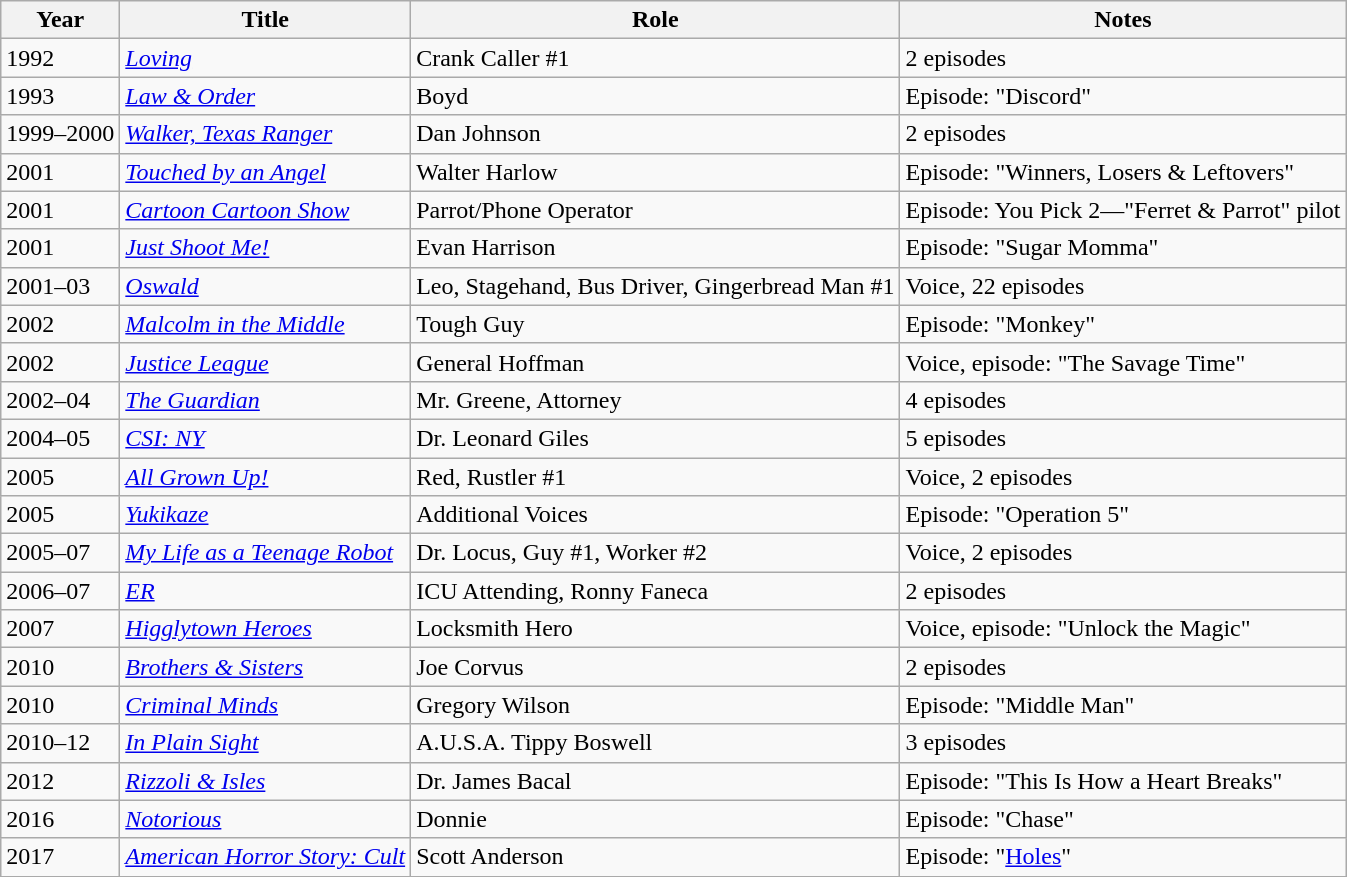<table class="wikitable sortable">
<tr>
<th>Year</th>
<th>Title</th>
<th>Role</th>
<th class="unsortable">Notes</th>
</tr>
<tr>
<td>1992</td>
<td><em><a href='#'>Loving</a></em></td>
<td>Crank Caller #1</td>
<td>2 episodes</td>
</tr>
<tr>
<td>1993</td>
<td><em><a href='#'>Law & Order</a></em></td>
<td>Boyd</td>
<td>Episode: "Discord"</td>
</tr>
<tr>
<td>1999–2000</td>
<td><em><a href='#'>Walker, Texas Ranger</a></em></td>
<td>Dan Johnson</td>
<td>2 episodes</td>
</tr>
<tr>
<td>2001</td>
<td><em><a href='#'>Touched by an Angel</a></em></td>
<td>Walter Harlow</td>
<td>Episode: "Winners, Losers & Leftovers"</td>
</tr>
<tr>
<td>2001</td>
<td><em><a href='#'>Cartoon Cartoon Show</a></em></td>
<td>Parrot/Phone Operator</td>
<td>Episode: You Pick 2—"Ferret & Parrot" pilot</td>
</tr>
<tr>
<td>2001</td>
<td><em><a href='#'>Just Shoot Me!</a></em></td>
<td>Evan Harrison</td>
<td>Episode: "Sugar Momma"</td>
</tr>
<tr>
<td>2001–03</td>
<td><em><a href='#'>Oswald</a></em></td>
<td>Leo, Stagehand, Bus Driver, Gingerbread Man #1</td>
<td>Voice, 22 episodes</td>
</tr>
<tr>
<td>2002</td>
<td><em><a href='#'>Malcolm in the Middle</a></em></td>
<td>Tough Guy</td>
<td>Episode: "Monkey"</td>
</tr>
<tr>
<td>2002</td>
<td><em><a href='#'>Justice League</a></em></td>
<td>General Hoffman</td>
<td>Voice, episode: "The Savage Time"</td>
</tr>
<tr>
<td>2002–04</td>
<td><em><a href='#'>The Guardian</a></em></td>
<td>Mr. Greene, Attorney</td>
<td>4 episodes</td>
</tr>
<tr>
<td>2004–05</td>
<td><em><a href='#'>CSI: NY</a></em></td>
<td>Dr. Leonard Giles</td>
<td>5 episodes</td>
</tr>
<tr>
<td>2005</td>
<td><em><a href='#'>All Grown Up!</a></em></td>
<td>Red, Rustler #1</td>
<td>Voice, 2 episodes</td>
</tr>
<tr>
<td>2005</td>
<td><em><a href='#'>Yukikaze</a></em></td>
<td>Additional Voices</td>
<td>Episode: "Operation 5"</td>
</tr>
<tr>
<td>2005–07</td>
<td><em><a href='#'>My Life as a Teenage Robot</a></em></td>
<td>Dr. Locus, Guy #1, Worker #2</td>
<td>Voice, 2 episodes</td>
</tr>
<tr>
<td>2006–07</td>
<td><em><a href='#'>ER</a></em></td>
<td>ICU Attending, Ronny Faneca</td>
<td>2 episodes</td>
</tr>
<tr>
<td>2007</td>
<td><em><a href='#'>Higglytown Heroes</a></em></td>
<td>Locksmith Hero</td>
<td>Voice, episode: "Unlock the Magic"</td>
</tr>
<tr>
<td>2010</td>
<td><em><a href='#'>Brothers & Sisters</a></em></td>
<td>Joe Corvus</td>
<td>2 episodes</td>
</tr>
<tr>
<td>2010</td>
<td><em><a href='#'>Criminal Minds</a></em></td>
<td>Gregory Wilson</td>
<td>Episode: "Middle Man"</td>
</tr>
<tr>
<td>2010–12</td>
<td><em><a href='#'>In Plain Sight</a></em></td>
<td>A.U.S.A. Tippy Boswell</td>
<td>3 episodes</td>
</tr>
<tr>
<td>2012</td>
<td><em><a href='#'>Rizzoli & Isles</a></em></td>
<td>Dr. James Bacal</td>
<td>Episode: "This Is How a Heart Breaks"</td>
</tr>
<tr>
<td>2016</td>
<td><em><a href='#'>Notorious</a></em></td>
<td>Donnie</td>
<td>Episode: "Chase"</td>
</tr>
<tr>
<td>2017</td>
<td><em><a href='#'>American Horror Story: Cult</a></em></td>
<td>Scott Anderson</td>
<td>Episode: "<a href='#'>Holes</a>"</td>
</tr>
<tr>
</tr>
</table>
